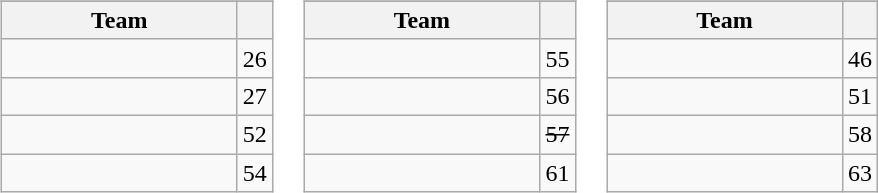<table>
<tr valign=top>
<td><br><table class="wikitable">
<tr>
</tr>
<tr>
<th width=150>Team</th>
<th></th>
</tr>
<tr>
<td></td>
<td align=right>26</td>
</tr>
<tr>
<td></td>
<td align=right>27</td>
</tr>
<tr>
<td></td>
<td align=right>52</td>
</tr>
<tr>
<td></td>
<td align=right>54</td>
</tr>
</table>
</td>
<td><br><table class="wikitable">
<tr>
</tr>
<tr>
<th width=150>Team</th>
<th></th>
</tr>
<tr>
<td></td>
<td align=right>55</td>
</tr>
<tr>
<td></td>
<td align=right>56</td>
</tr>
<tr>
<td><s></s></td>
<td align=right><s>57</s></td>
</tr>
<tr>
<td></td>
<td align=right>61</td>
</tr>
</table>
</td>
<td><br><table class="wikitable">
<tr>
</tr>
<tr>
<th width=150>Team</th>
<th></th>
</tr>
<tr>
<td></td>
<td align=right>46</td>
</tr>
<tr>
<td></td>
<td align=right>51</td>
</tr>
<tr>
<td></td>
<td align=right>58</td>
</tr>
<tr>
<td></td>
<td align=right>63</td>
</tr>
</table>
</td>
</tr>
</table>
